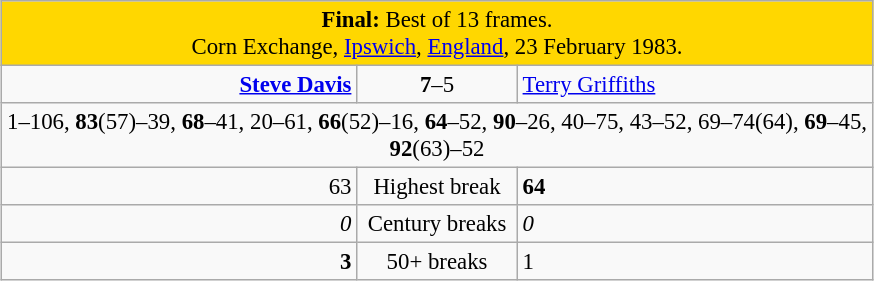<table class="wikitable" style="font-size: 95%; margin: 1em auto 1em auto;">
<tr>
<td colspan="3" align="center" bgcolor="#ffd700"><strong>Final:</strong> Best of 13 frames. <br>Corn Exchange, <a href='#'>Ipswich</a>, <a href='#'>England</a>, 23 February 1983.</td>
</tr>
<tr>
<td width="230" align="right"><strong><a href='#'>Steve Davis</a></strong> <br></td>
<td width="100" align="center"><strong>7</strong>–5</td>
<td width="230"><a href='#'>Terry Griffiths</a> <br></td>
</tr>
<tr>
<td colspan="3" align="center" style="font-size: 100%">1–106, <strong>83</strong>(57)–39, <strong>68</strong>–41, 20–61, <strong>66</strong>(52)–16, <strong>64</strong>–52, <strong>90</strong>–26, 40–75, 43–52, 69–74(64), <strong>69</strong>–45, <strong>92</strong>(63)–52</td>
</tr>
<tr>
<td align="right">63</td>
<td align="center">Highest break</td>
<td><strong>64</strong></td>
</tr>
<tr>
<td align="right"><em>0</em></td>
<td align="center">Century breaks</td>
<td><em>0</em></td>
</tr>
<tr>
<td align="right"><strong>3</strong></td>
<td align="center">50+ breaks</td>
<td>1</td>
</tr>
</table>
